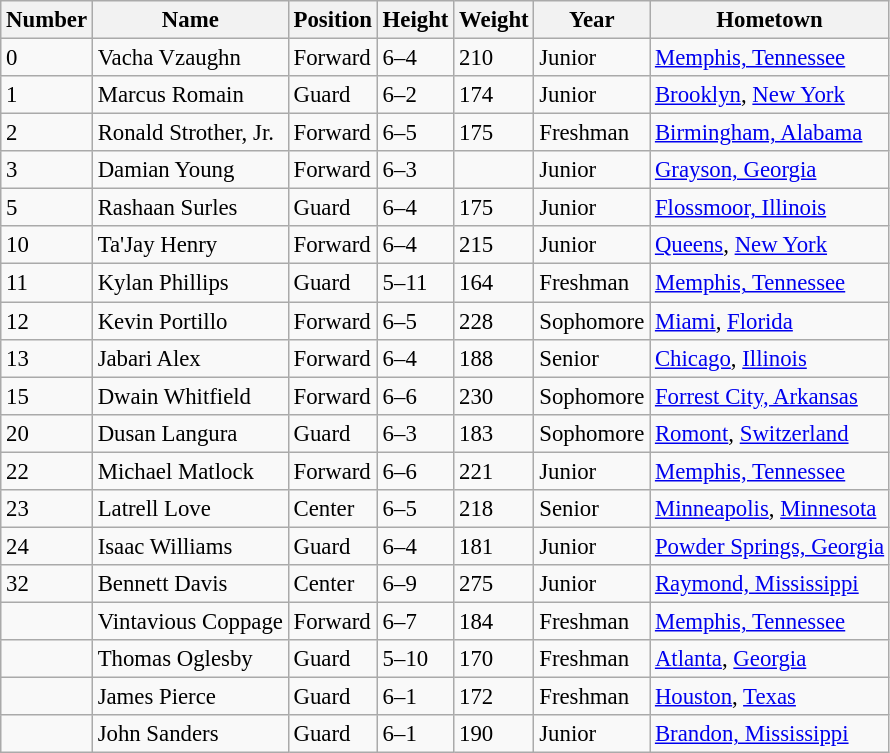<table class="wikitable sortable" style="font-size: 95%;">
<tr>
<th>Number</th>
<th>Name</th>
<th>Position</th>
<th>Height</th>
<th>Weight</th>
<th>Year</th>
<th>Hometown</th>
</tr>
<tr>
<td>0</td>
<td>Vacha Vzaughn</td>
<td>Forward</td>
<td>6–4</td>
<td>210</td>
<td>Junior</td>
<td><a href='#'>Memphis, Tennessee</a></td>
</tr>
<tr>
<td>1</td>
<td>Marcus Romain</td>
<td>Guard</td>
<td>6–2</td>
<td>174</td>
<td>Junior</td>
<td><a href='#'>Brooklyn</a>, <a href='#'>New York</a></td>
</tr>
<tr>
<td>2</td>
<td>Ronald Strother, Jr.</td>
<td>Forward</td>
<td>6–5</td>
<td>175</td>
<td>Freshman</td>
<td><a href='#'>Birmingham, Alabama</a></td>
</tr>
<tr>
<td>3</td>
<td>Damian Young</td>
<td>Forward</td>
<td>6–3</td>
<td></td>
<td>Junior</td>
<td><a href='#'>Grayson, Georgia</a></td>
</tr>
<tr>
<td>5</td>
<td>Rashaan Surles</td>
<td>Guard</td>
<td>6–4</td>
<td>175</td>
<td>Junior</td>
<td><a href='#'>Flossmoor, Illinois</a></td>
</tr>
<tr>
<td>10</td>
<td>Ta'Jay Henry</td>
<td>Forward</td>
<td>6–4</td>
<td>215</td>
<td>Junior</td>
<td><a href='#'>Queens</a>, <a href='#'>New York</a></td>
</tr>
<tr>
<td>11</td>
<td>Kylan Phillips</td>
<td>Guard</td>
<td>5–11</td>
<td>164</td>
<td>Freshman</td>
<td><a href='#'>Memphis, Tennessee</a></td>
</tr>
<tr>
<td>12</td>
<td>Kevin Portillo</td>
<td>Forward</td>
<td>6–5</td>
<td>228</td>
<td>Sophomore</td>
<td><a href='#'>Miami</a>, <a href='#'>Florida</a></td>
</tr>
<tr>
<td>13</td>
<td>Jabari Alex</td>
<td>Forward</td>
<td>6–4</td>
<td>188</td>
<td>Senior</td>
<td><a href='#'>Chicago</a>, <a href='#'>Illinois</a></td>
</tr>
<tr>
<td>15</td>
<td>Dwain Whitfield</td>
<td>Forward</td>
<td>6–6</td>
<td>230</td>
<td>Sophomore</td>
<td><a href='#'>Forrest City, Arkansas</a></td>
</tr>
<tr>
<td>20</td>
<td>Dusan Langura</td>
<td>Guard</td>
<td>6–3</td>
<td>183</td>
<td>Sophomore</td>
<td><a href='#'>Romont</a>, <a href='#'>Switzerland</a></td>
</tr>
<tr>
<td>22</td>
<td>Michael Matlock</td>
<td>Forward</td>
<td>6–6</td>
<td>221</td>
<td>Junior</td>
<td><a href='#'>Memphis, Tennessee</a></td>
</tr>
<tr>
<td>23</td>
<td>Latrell Love</td>
<td>Center</td>
<td>6–5</td>
<td>218</td>
<td>Senior</td>
<td><a href='#'>Minneapolis</a>, <a href='#'>Minnesota</a></td>
</tr>
<tr>
<td>24</td>
<td>Isaac Williams</td>
<td>Guard</td>
<td>6–4</td>
<td>181</td>
<td>Junior</td>
<td><a href='#'>Powder Springs, Georgia</a></td>
</tr>
<tr>
<td>32</td>
<td>Bennett Davis</td>
<td>Center</td>
<td>6–9</td>
<td>275</td>
<td>Junior</td>
<td><a href='#'>Raymond, Mississippi</a></td>
</tr>
<tr>
<td></td>
<td>Vintavious Coppage</td>
<td>Forward</td>
<td>6–7</td>
<td>184</td>
<td>Freshman</td>
<td><a href='#'>Memphis, Tennessee</a></td>
</tr>
<tr>
<td></td>
<td>Thomas Oglesby</td>
<td>Guard</td>
<td>5–10</td>
<td>170</td>
<td>Freshman</td>
<td><a href='#'>Atlanta</a>, <a href='#'>Georgia</a></td>
</tr>
<tr>
<td></td>
<td>James Pierce</td>
<td>Guard</td>
<td>6–1</td>
<td>172</td>
<td>Freshman</td>
<td><a href='#'>Houston</a>, <a href='#'>Texas</a></td>
</tr>
<tr>
<td></td>
<td>John Sanders</td>
<td>Guard</td>
<td>6–1</td>
<td>190</td>
<td>Junior</td>
<td><a href='#'>Brandon, Mississippi</a></td>
</tr>
</table>
